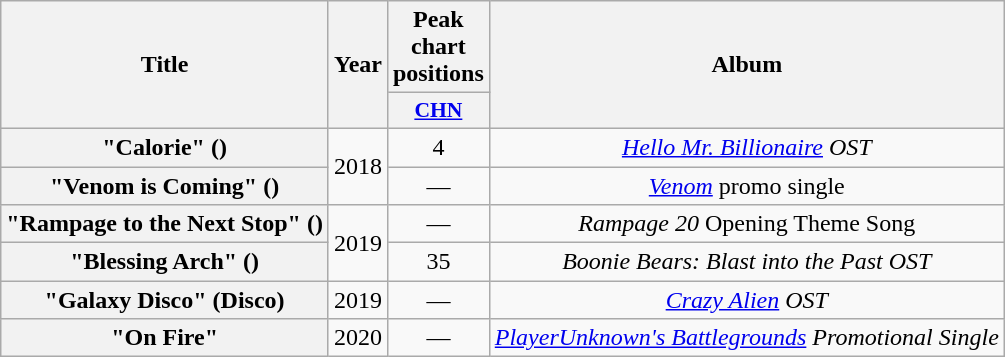<table class="wikitable plainrowheaders" style="text-align:center;">
<tr>
<th scope="col" rowspan="2">Title</th>
<th scope="col" rowspan="2">Year</th>
<th colspan="1">Peak chart positions</th>
<th scope="col" rowspan="2" scope="col">Album</th>
</tr>
<tr>
<th scope="col" style="width:3em;font-size:90%;"><a href='#'>CHN</a><br></th>
</tr>
<tr>
<th scope="row">"Calorie" ()</th>
<td rowspan="2">2018</td>
<td>4</td>
<td><em><a href='#'>Hello Mr. Billionaire</a> OST</em></td>
</tr>
<tr>
<th scope="row">"Venom is Coming" ()</th>
<td>—</td>
<td><em><a href='#'>Venom</a></em> promo single</td>
</tr>
<tr>
<th scope="row">"Rampage to the Next Stop" ()</th>
<td rowspan="2">2019</td>
<td>—</td>
<td><em>Rampage 20</em> Opening Theme Song</td>
</tr>
<tr>
<th scope="row">"Blessing Arch" ()</th>
<td>35</td>
<td><em>Boonie Bears: Blast into the Past OST</em></td>
</tr>
<tr>
<th scope="row">"Galaxy Disco" (Disco)</th>
<td>2019</td>
<td>—</td>
<td><em><a href='#'>Crazy Alien</a> OST</em></td>
</tr>
<tr>
<th scope="row">"On Fire"</th>
<td>2020</td>
<td>—</td>
<td><em><a href='#'>PlayerUnknown's Battlegrounds</a> Promotional Single</em></td>
</tr>
</table>
